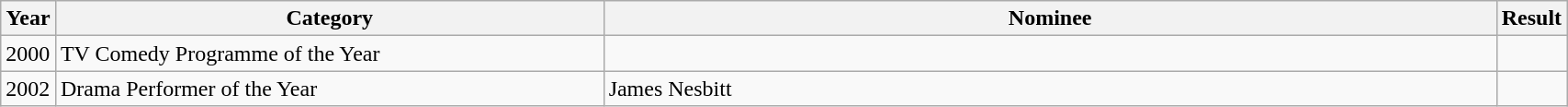<table class="wikitable" width="90%">
<tr>
<th width="3.5%">Year</th>
<th width="35%">Category</th>
<th>Nominee</th>
<th width="3.5%">Result</th>
</tr>
<tr>
<td>2000</td>
<td>TV Comedy Programme of the Year</td>
<td></td>
<td></td>
</tr>
<tr>
<td>2002</td>
<td>Drama Performer of the Year</td>
<td>James Nesbitt</td>
<td></td>
</tr>
</table>
